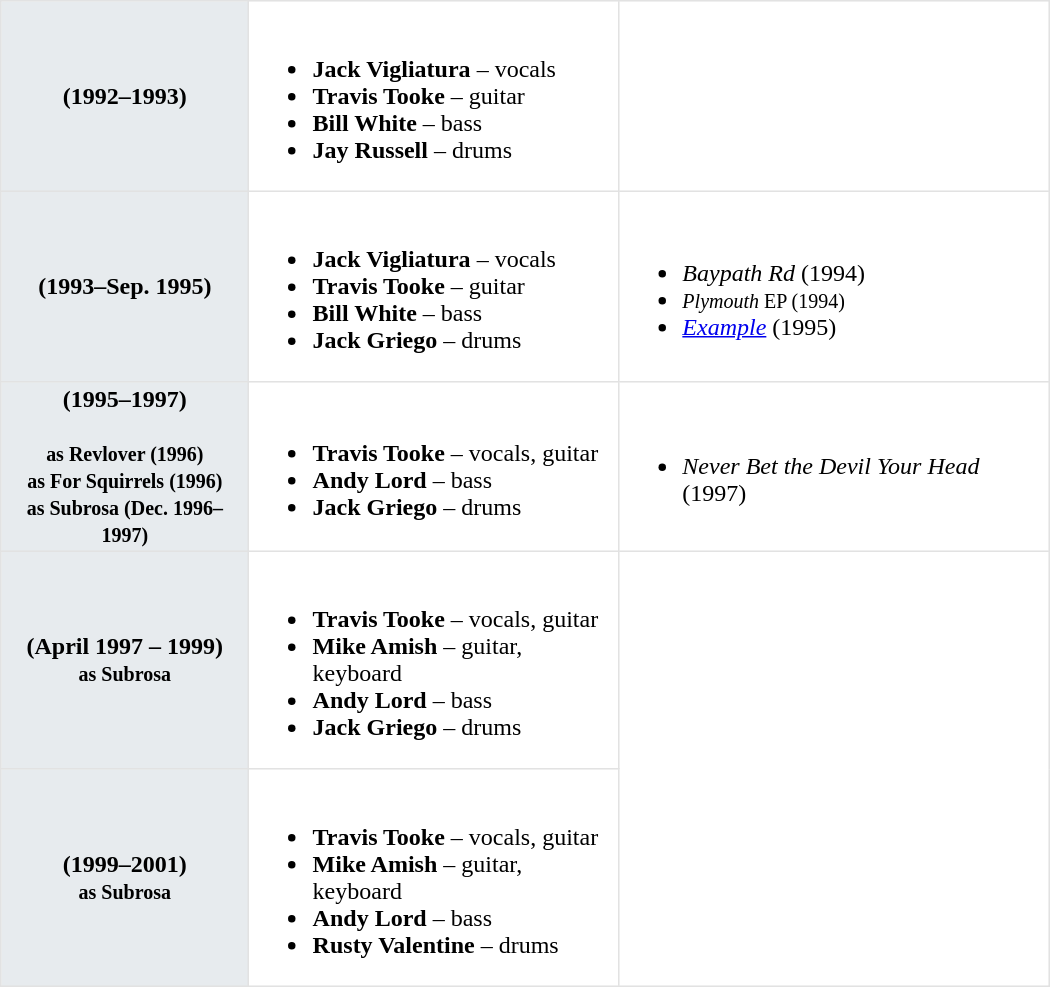<table class="toccolours"  border=1 cellpadding=2 cellspacing=0 style="width: 700px; margin: 0 0 1em 1em; border-collapse: collapse; border: 1px solid #E2E2E2;">
<tr>
<th style="background:#e7ebee;">(1992–1993)</th>
<td><br><ul><li><strong>Jack Vigliatura</strong> – vocals</li><li><strong>Travis Tooke</strong> – guitar</li><li><strong>Bill White</strong> – bass</li><li><strong>Jay Russell</strong> – drums</li></ul></td>
</tr>
<tr>
<th style="background:#e7ebee;">(1993–Sep. 1995)</th>
<td><br><ul><li><strong>Jack Vigliatura</strong> – vocals</li><li><strong>Travis Tooke</strong> – guitar</li><li><strong>Bill White</strong> – bass</li><li><strong>Jack Griego</strong> – drums</li></ul></td>
<td><br><ul><li><em>Baypath Rd</em> (1994)</li><li><small><em>Plymouth</em> EP (1994)</small></li><li><em><a href='#'>Example</a></em> (1995)</li></ul></td>
</tr>
<tr>
<th style="background:#e7ebee;">(1995–1997)<br><br><small>as <strong>Revlover</strong> (1996)<br>as <strong>For Squirrels</strong> (1996)<br>as Subrosa (Dec. 1996–1997)<br></small></th>
<td><br><ul><li><strong>Travis Tooke</strong> – vocals, guitar</li><li><strong>Andy Lord</strong> – bass</li><li><strong>Jack Griego</strong> – drums</li></ul></td>
<td><br><ul><li><em>Never Bet the Devil Your Head</em> (1997)</li></ul></td>
</tr>
<tr>
<th style="background:#e7ebee;">(April 1997 – 1999)<br><small>as Subrosa</small></th>
<td><br><ul><li><strong>Travis Tooke</strong> – vocals, guitar</li><li><strong>Mike Amish</strong> – guitar, keyboard</li><li><strong>Andy Lord</strong> – bass</li><li><strong>Jack Griego</strong> – drums</li></ul></td>
</tr>
<tr>
<th style="background:#e7ebee;">(1999–2001)<br><small>as Subrosa</small></th>
<td><br><ul><li><strong>Travis Tooke</strong> – vocals, guitar</li><li><strong>Mike Amish</strong> – guitar, keyboard</li><li><strong>Andy Lord</strong> – bass</li><li><strong>Rusty Valentine</strong> – drums</li></ul></td>
</tr>
</table>
